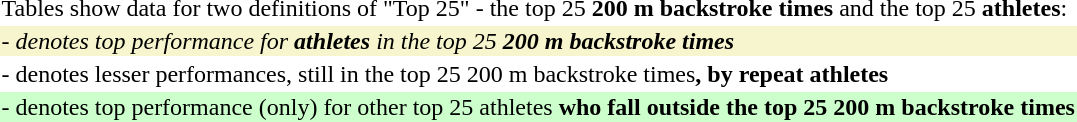<table style="wikitable">
<tr>
<td>Tables show data for two definitions of "Top 25" - the top 25 <strong>200 m backstroke times</strong> and the top 25 <strong>athletes</strong>:</td>
</tr>
<tr>
<td style="background: #f6F5CE"><em>- denotes top performance for <strong>athletes</strong> in the top 25 <strong>200 m backstroke times<strong><em></td>
</tr>
<tr>
<td></em>- denotes lesser performances, still in the top 25 </strong>200 m backstroke times<strong>, by repeat athletes<em></td>
</tr>
<tr>
<td style="background: #CCFFCC"></em>- denotes top performance (only) for other top 25 </strong>athletes<strong> who fall outside the top 25 200 m backstroke times<em></td>
</tr>
</table>
